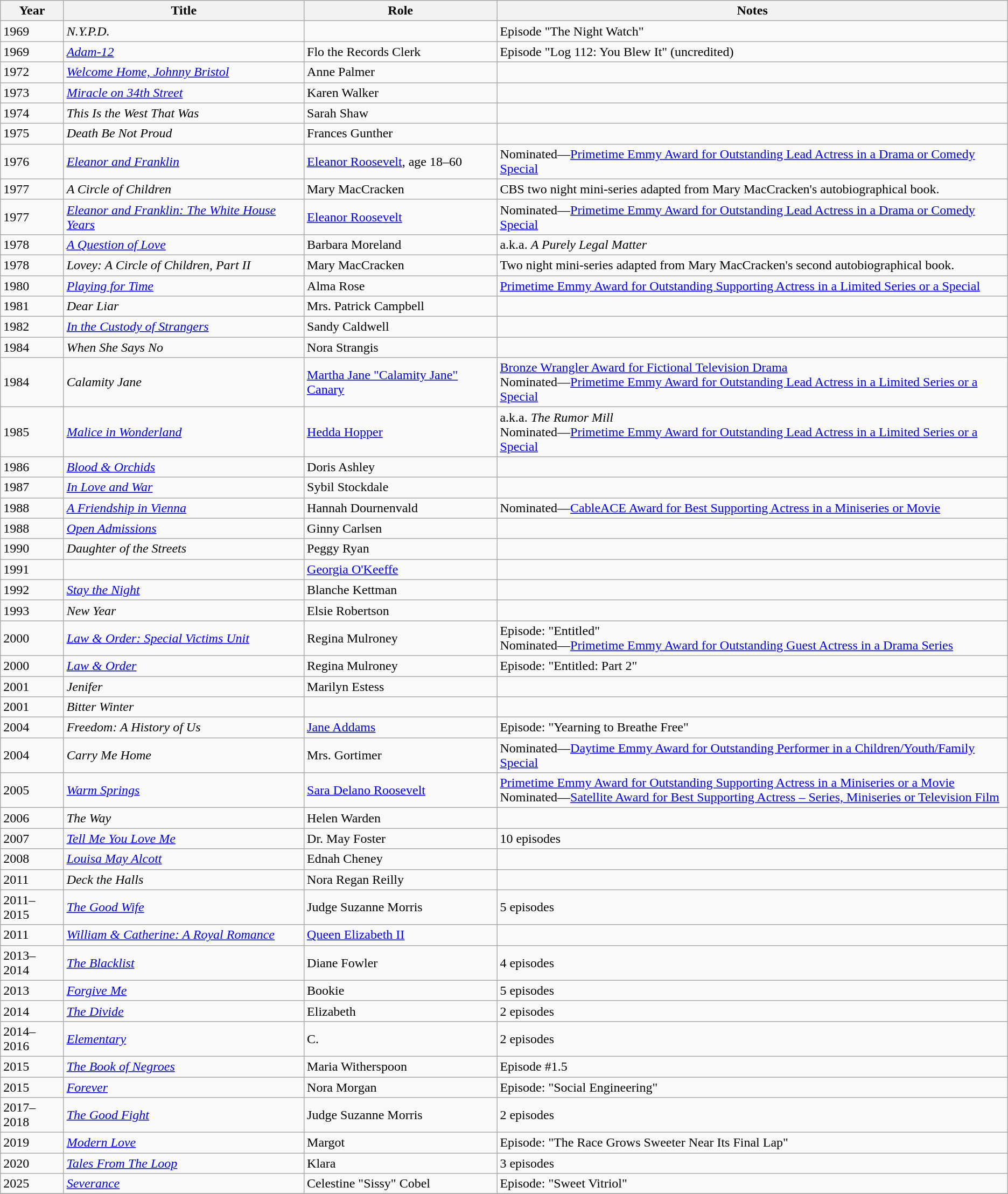<table class="wikitable sortable">
<tr>
<th>Year</th>
<th>Title</th>
<th>Role</th>
<th class="unsortable">Notes</th>
</tr>
<tr>
<td>1969</td>
<td><em>N.Y.P.D.</em></td>
<td></td>
<td>Episode "The Night Watch"</td>
</tr>
<tr>
<td>1969</td>
<td><em><a href='#'>Adam-12</a></em></td>
<td>Flo the Records Clerk</td>
<td>Episode "Log 112: You Blew It" (uncredited)</td>
</tr>
<tr>
<td>1972</td>
<td><em><a href='#'>Welcome Home, Johnny Bristol</a></em></td>
<td>Anne Palmer</td>
<td></td>
</tr>
<tr>
<td>1973</td>
<td><em><a href='#'>Miracle on 34th Street</a></em></td>
<td>Karen Walker</td>
<td></td>
</tr>
<tr>
<td>1974</td>
<td><em>This Is the West That Was</em></td>
<td>Sarah Shaw</td>
<td></td>
</tr>
<tr>
<td>1975</td>
<td><em>Death Be Not Proud</em></td>
<td>Frances Gunther</td>
<td></td>
</tr>
<tr>
<td>1976</td>
<td><em><a href='#'>Eleanor and Franklin</a></em></td>
<td><a href='#'>Eleanor Roosevelt</a>, age 18–60</td>
<td>Nominated—<a href='#'>Primetime Emmy Award for Outstanding Lead Actress in a Drama or Comedy Special</a></td>
</tr>
<tr>
<td>1977</td>
<td data-sort-value="Circle of Children, A"><em>A Circle of Children</em></td>
<td>Mary MacCracken</td>
<td>CBS two night mini-series adapted from Mary MacCracken's autobiographical book.</td>
</tr>
<tr>
<td>1977</td>
<td><em><a href='#'>Eleanor and Franklin: The White House Years</a></em></td>
<td><a href='#'>Eleanor Roosevelt</a></td>
<td>Nominated—<a href='#'>Primetime Emmy Award for Outstanding Lead Actress in a Drama or Comedy Special</a></td>
</tr>
<tr>
<td>1978</td>
<td data-sort-value="Question of Love, A"><em><a href='#'>A Question of Love</a></em></td>
<td>Barbara Moreland</td>
<td>a.k.a. <em>A Purely Legal Matter</em></td>
</tr>
<tr>
<td>1978</td>
<td><em>Lovey: A Circle of Children, Part II</em></td>
<td>Mary MacCracken</td>
<td>Two night mini-series adapted from Mary MacCracken's second autobiographical book.</td>
</tr>
<tr>
<td>1980</td>
<td><em><a href='#'>Playing for Time</a></em></td>
<td>Alma Rose</td>
<td><a href='#'>Primetime Emmy Award for Outstanding Supporting Actress in a Limited Series or a Special</a></td>
</tr>
<tr>
<td>1981</td>
<td><em>Dear Liar</em></td>
<td>Mrs. Patrick Campbell</td>
<td></td>
</tr>
<tr>
<td>1982</td>
<td><em><a href='#'>In the Custody of Strangers</a></em></td>
<td>Sandy Caldwell</td>
<td></td>
</tr>
<tr>
<td>1984</td>
<td><em>When She Says No</em></td>
<td>Nora Strangis</td>
<td></td>
</tr>
<tr>
<td>1984</td>
<td><em>Calamity Jane</em></td>
<td><a href='#'>Martha Jane "Calamity Jane" Canary</a></td>
<td><a href='#'>Bronze Wrangler Award for Fictional Television Drama</a><br>Nominated—<a href='#'>Primetime Emmy Award for Outstanding Lead Actress in a Limited Series or a Special</a></td>
</tr>
<tr>
<td>1985</td>
<td><em><a href='#'>Malice in Wonderland</a></em></td>
<td><a href='#'>Hedda Hopper</a></td>
<td>a.k.a. <em>The Rumor Mill</em><br>Nominated—<a href='#'>Primetime Emmy Award for Outstanding Lead Actress in a Limited Series or a Special</a></td>
</tr>
<tr>
<td>1986</td>
<td><em><a href='#'>Blood & Orchids</a></em></td>
<td>Doris Ashley</td>
<td></td>
</tr>
<tr>
<td>1987</td>
<td><em><a href='#'>In Love and War</a></em></td>
<td>Sybil Stockdale</td>
<td></td>
</tr>
<tr>
<td>1988</td>
<td data-sort-value="Friendship in Vienna, A"><em><a href='#'>A Friendship in Vienna</a></em></td>
<td>Hannah Dournenvald</td>
<td>Nominated—<a href='#'>CableACE Award for Best Supporting Actress in a Miniseries or Movie</a></td>
</tr>
<tr>
<td>1988</td>
<td><em><a href='#'>Open Admissions</a></em></td>
<td>Ginny Carlsen</td>
<td></td>
</tr>
<tr>
<td>1990</td>
<td><em>Daughter of the Streets</em></td>
<td>Peggy Ryan</td>
<td></td>
</tr>
<tr>
<td>1991</td>
<td><em></em></td>
<td><a href='#'>Georgia O'Keeffe</a></td>
<td></td>
</tr>
<tr>
<td>1992</td>
<td><em><a href='#'>Stay the Night</a></em></td>
<td>Blanche Kettman</td>
<td></td>
</tr>
<tr>
<td>1993</td>
<td><em>New Year</em></td>
<td>Elsie Robertson</td>
<td></td>
</tr>
<tr>
<td>2000</td>
<td><em><a href='#'>Law & Order: Special Victims Unit</a></em></td>
<td>Regina Mulroney</td>
<td>Episode: "Entitled" <br>Nominated—<a href='#'>Primetime Emmy Award for Outstanding Guest Actress in a Drama Series</a></td>
</tr>
<tr>
<td>2000</td>
<td><em><a href='#'>Law & Order</a></em></td>
<td>Regina Mulroney</td>
<td>Episode: "Entitled: Part 2"</td>
</tr>
<tr>
<td>2001</td>
<td><em>Jenifer</em></td>
<td>Marilyn Estess</td>
<td></td>
</tr>
<tr>
<td>2001</td>
<td><em>Bitter Winter</em></td>
<td></td>
<td></td>
</tr>
<tr>
<td>2004</td>
<td><em>Freedom: A History of Us</em></td>
<td><a href='#'>Jane Addams</a></td>
<td>Episode: "Yearning to Breathe Free"</td>
</tr>
<tr>
<td>2004</td>
<td><em>Carry Me Home</em></td>
<td>Mrs. Gortimer</td>
<td>Nominated—<a href='#'>Daytime Emmy Award for Outstanding Performer in a Children/Youth/Family Special</a></td>
</tr>
<tr>
<td>2005</td>
<td><em><a href='#'>Warm Springs</a></em></td>
<td><a href='#'>Sara Delano Roosevelt</a></td>
<td><a href='#'>Primetime Emmy Award for Outstanding Supporting Actress in a Miniseries or a Movie</a><br>Nominated—<a href='#'>Satellite Award for Best Supporting Actress – Series, Miniseries or Television Film</a></td>
</tr>
<tr>
<td>2006</td>
<td data-sort-value="Way, The"><em>The Way</em></td>
<td>Helen Warden</td>
<td></td>
</tr>
<tr>
<td>2007</td>
<td><em><a href='#'>Tell Me You Love Me</a></em></td>
<td>Dr. May Foster</td>
<td>10 episodes</td>
</tr>
<tr>
<td>2008</td>
<td><em><a href='#'>Louisa May Alcott</a></em></td>
<td>Ednah Cheney</td>
<td></td>
</tr>
<tr>
<td>2011</td>
<td><em>Deck the Halls</em></td>
<td>Nora Regan Reilly</td>
<td></td>
</tr>
<tr>
<td>2011–2015</td>
<td data-sort-value="Good Wife, The"><em><a href='#'>The Good Wife</a></em></td>
<td>Judge Suzanne Morris</td>
<td>5 episodes</td>
</tr>
<tr>
<td>2011</td>
<td><em><a href='#'>William & Catherine: A Royal Romance</a></em></td>
<td><a href='#'>Queen Elizabeth II</a></td>
<td></td>
</tr>
<tr>
<td>2013–2014</td>
<td data-sort-value="Blacklist, The"><em><a href='#'>The Blacklist</a></em></td>
<td>Diane Fowler</td>
<td>4 episodes</td>
</tr>
<tr>
<td>2013</td>
<td><em><a href='#'>Forgive Me</a></em></td>
<td>Bookie</td>
<td>5 episodes</td>
</tr>
<tr>
<td>2014</td>
<td data-sort-value="Divide, The"><em><a href='#'>The Divide</a></em></td>
<td>Elizabeth</td>
<td>2 episodes</td>
</tr>
<tr>
<td>2014–2016</td>
<td><em><a href='#'>Elementary</a></em></td>
<td>C.</td>
<td>2 episodes</td>
</tr>
<tr>
<td>2015</td>
<td data-sort-value="Book of Negroes, The"><em><a href='#'>The Book of Negroes</a></em></td>
<td>Maria Witherspoon</td>
<td>Episode #1.5</td>
</tr>
<tr>
<td>2015</td>
<td><em><a href='#'>Forever</a></em></td>
<td>Nora Morgan</td>
<td>Episode: "Social Engineering"</td>
</tr>
<tr>
<td>2017–2018</td>
<td data-sort-value="Good Fight, The"><em><a href='#'>The Good Fight</a></em></td>
<td>Judge Suzanne Morris</td>
<td>2 episodes</td>
</tr>
<tr>
<td>2019</td>
<td><em><a href='#'>Modern Love</a></em></td>
<td>Margot</td>
<td>Episode: "The Race Grows Sweeter Near Its Final Lap"</td>
</tr>
<tr>
<td>2020</td>
<td><em><a href='#'>Tales From The Loop</a></em></td>
<td>Klara</td>
<td>3 episodes</td>
</tr>
<tr>
<td>2025</td>
<td><em><a href='#'>Severance</a></em></td>
<td>Celestine "Sissy" Cobel</td>
<td>Episode: "Sweet Vitriol"</td>
</tr>
<tr>
</tr>
</table>
